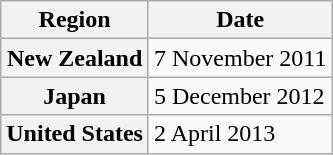<table class="wikitable plainrowheaders">
<tr>
<th>Region</th>
<th>Date</th>
</tr>
<tr>
<th scope="row">New Zealand</th>
<td>7 November 2011</td>
</tr>
<tr>
<th scope="row">Japan</th>
<td>5 December 2012</td>
</tr>
<tr>
<th scope="row">United States</th>
<td>2 April 2013</td>
</tr>
</table>
